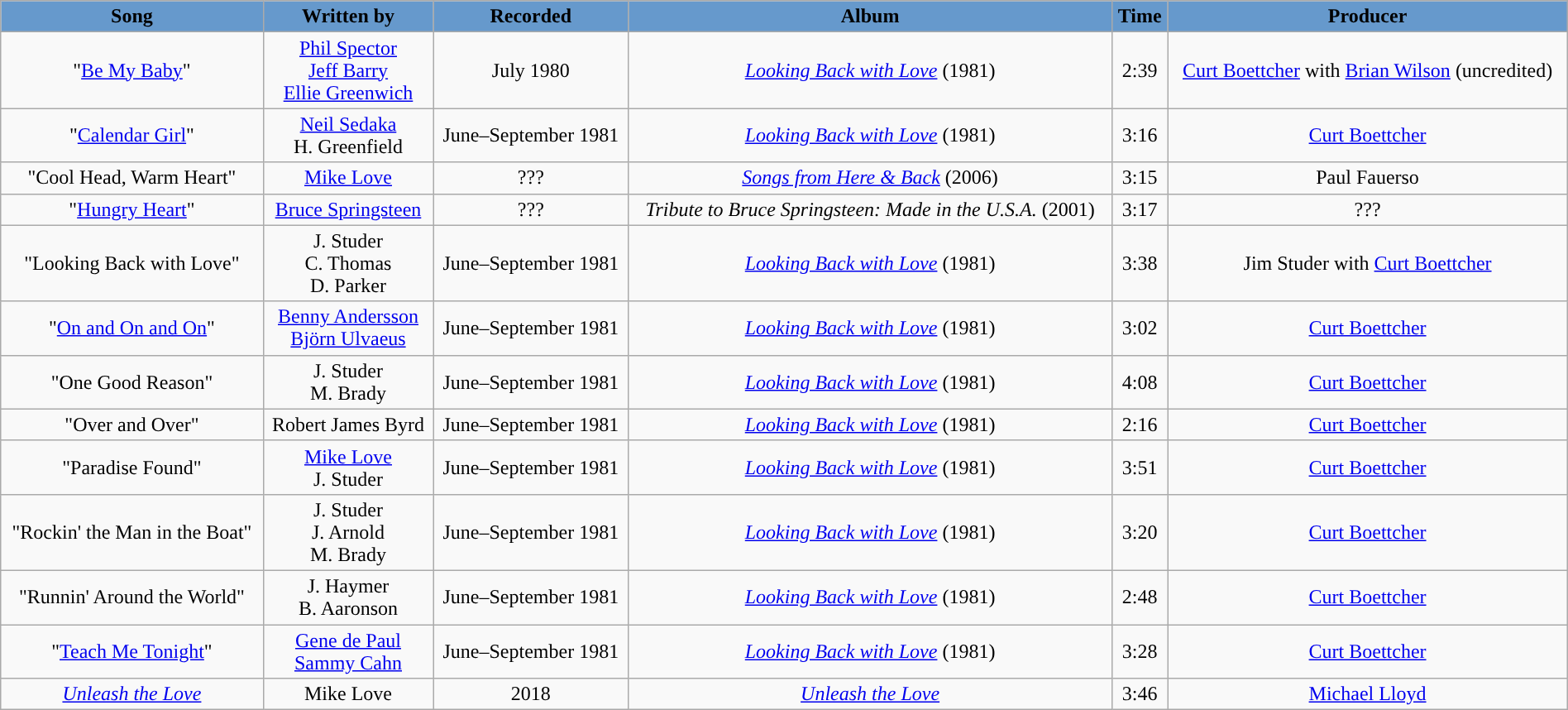<table class="wikitable sortable" style="margin:0.5em auto; clear: both; text-align: center; width:100%; font-size:90%”">
<tr>
<th style="background: #69C;">Song</th>
<th style="background: #69C;">Written by</th>
<th style="background: #69C;">Recorded</th>
<th style="background: #69C;">Album</th>
<th style="background: #69C;">Time</th>
<th style="background: #69C;">Producer</th>
</tr>
<tr>
<td>"<a href='#'>Be My Baby</a>"</td>
<td><a href='#'>Phil Spector</a><br><a href='#'>Jeff Barry</a><br><a href='#'>Ellie Greenwich</a></td>
<td>July 1980</td>
<td><em><a href='#'>Looking Back with Love</a></em> (1981)</td>
<td>2:39</td>
<td><a href='#'>Curt Boettcher</a> with <a href='#'>Brian Wilson</a> (uncredited)</td>
</tr>
<tr>
<td>"<a href='#'>Calendar Girl</a>"</td>
<td><a href='#'>Neil Sedaka</a><br>H. Greenfield</td>
<td>June–September 1981</td>
<td><em><a href='#'>Looking Back with Love</a></em> (1981)</td>
<td>3:16</td>
<td><a href='#'>Curt Boettcher</a></td>
</tr>
<tr>
<td>"Cool Head, Warm Heart"</td>
<td><a href='#'>Mike Love</a></td>
<td>???</td>
<td><em><a href='#'>Songs from Here & Back</a></em> (2006)</td>
<td>3:15</td>
<td>Paul Fauerso</td>
</tr>
<tr>
<td>"<a href='#'>Hungry Heart</a>"</td>
<td><a href='#'>Bruce Springsteen</a></td>
<td>???</td>
<td><em>Tribute to Bruce Springsteen: Made in the U.S.A.</em> (2001)</td>
<td>3:17</td>
<td>???</td>
</tr>
<tr>
<td>"Looking Back with Love"</td>
<td>J. Studer<br>C. Thomas<br>D. Parker</td>
<td>June–September 1981</td>
<td><em><a href='#'>Looking Back with Love</a></em> (1981)</td>
<td>3:38</td>
<td>Jim Studer with <a href='#'>Curt Boettcher</a></td>
</tr>
<tr>
<td>"<a href='#'>On and On and On</a>"</td>
<td><a href='#'>Benny Andersson</a><br><a href='#'>Björn Ulvaeus</a></td>
<td>June–September 1981</td>
<td><em><a href='#'>Looking Back with Love</a></em> (1981)</td>
<td>3:02</td>
<td><a href='#'>Curt Boettcher</a></td>
</tr>
<tr>
<td>"One Good Reason"</td>
<td>J. Studer<br>M. Brady</td>
<td>June–September 1981</td>
<td><em><a href='#'>Looking Back with Love</a></em> (1981)</td>
<td>4:08</td>
<td><a href='#'>Curt Boettcher</a></td>
</tr>
<tr>
<td>"Over and Over"</td>
<td>Robert James Byrd</td>
<td>June–September 1981</td>
<td><em><a href='#'>Looking Back with Love</a></em> (1981)</td>
<td>2:16</td>
<td><a href='#'>Curt Boettcher</a></td>
</tr>
<tr>
<td>"Paradise Found"</td>
<td><a href='#'>Mike Love</a><br>J. Studer</td>
<td>June–September 1981</td>
<td><em><a href='#'>Looking Back with Love</a></em> (1981)</td>
<td>3:51</td>
<td><a href='#'>Curt Boettcher</a></td>
</tr>
<tr>
<td>"Rockin' the Man in the Boat"</td>
<td>J. Studer<br>J. Arnold<br>M. Brady</td>
<td>June–September 1981</td>
<td><em><a href='#'>Looking Back with Love</a></em> (1981)</td>
<td>3:20</td>
<td><a href='#'>Curt Boettcher</a></td>
</tr>
<tr>
<td>"Runnin' Around the World"</td>
<td>J. Haymer<br>B. Aaronson</td>
<td>June–September 1981</td>
<td><em><a href='#'>Looking Back with Love</a></em> (1981)</td>
<td>2:48</td>
<td><a href='#'>Curt Boettcher</a></td>
</tr>
<tr>
<td>"<a href='#'>Teach Me Tonight</a>"</td>
<td><a href='#'>Gene de Paul</a><br><a href='#'>Sammy Cahn</a></td>
<td>June–September 1981</td>
<td><em><a href='#'>Looking Back with Love</a></em> (1981)</td>
<td>3:28</td>
<td><a href='#'>Curt Boettcher</a></td>
</tr>
<tr>
<td><em><a href='#'>Unleash the Love</a></em></td>
<td>Mike Love</td>
<td>2018</td>
<td><em><a href='#'>Unleash the Love</a></em></td>
<td>3:46</td>
<td><a href='#'>Michael Lloyd</a></td>
</tr>
</table>
